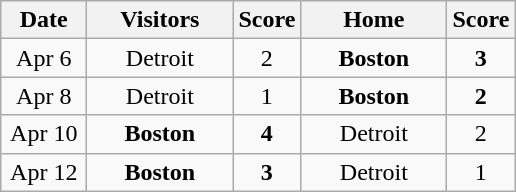<table class="wikitable">
<tr>
<th width="50">Date</th>
<th width="90">Visitors</th>
<th width="25">Score</th>
<th width="90">Home</th>
<th width="25">Score</th>
</tr>
<tr align="center">
<td>Apr 6</td>
<td>Detroit</td>
<td align="center">2</td>
<td><strong>Boston</strong></td>
<td align="center"><strong>3</strong></td>
</tr>
<tr align="center">
<td>Apr 8</td>
<td>Detroit</td>
<td align="center">1</td>
<td><strong>Boston</strong></td>
<td align="center"><strong>2</strong></td>
</tr>
<tr align="center">
<td>Apr 10</td>
<td><strong>Boston</strong></td>
<td align="center"><strong>4</strong></td>
<td>Detroit</td>
<td align="center">2</td>
</tr>
<tr align="center">
<td>Apr 12</td>
<td><strong>Boston</strong></td>
<td align="center"><strong>3</strong></td>
<td>Detroit</td>
<td align="center">1</td>
</tr>
</table>
